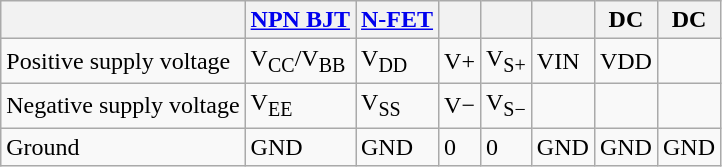<table class="wikitable">
<tr>
<th></th>
<th><a href='#'>NPN BJT</a></th>
<th><a href='#'>N-FET</a></th>
<th></th>
<th></th>
<th></th>
<th>DC</th>
<th>DC</th>
</tr>
<tr>
<td>Positive supply voltage</td>
<td>V<sub>CC</sub>/V<sub>BB</sub></td>
<td>V<sub>DD</sub></td>
<td>V+</td>
<td>V<sub>S+</sub></td>
<td>VIN</td>
<td>VDD</td>
<td></td>
</tr>
<tr>
<td>Negative supply voltage</td>
<td>V<sub>EE</sub></td>
<td>V<sub>SS</sub></td>
<td>V−</td>
<td>V<sub>S−</sub></td>
<td></td>
<td></td>
<td></td>
</tr>
<tr>
<td>Ground</td>
<td>GND</td>
<td>GND</td>
<td>0</td>
<td>0</td>
<td>GND</td>
<td>GND</td>
<td>GND</td>
</tr>
</table>
